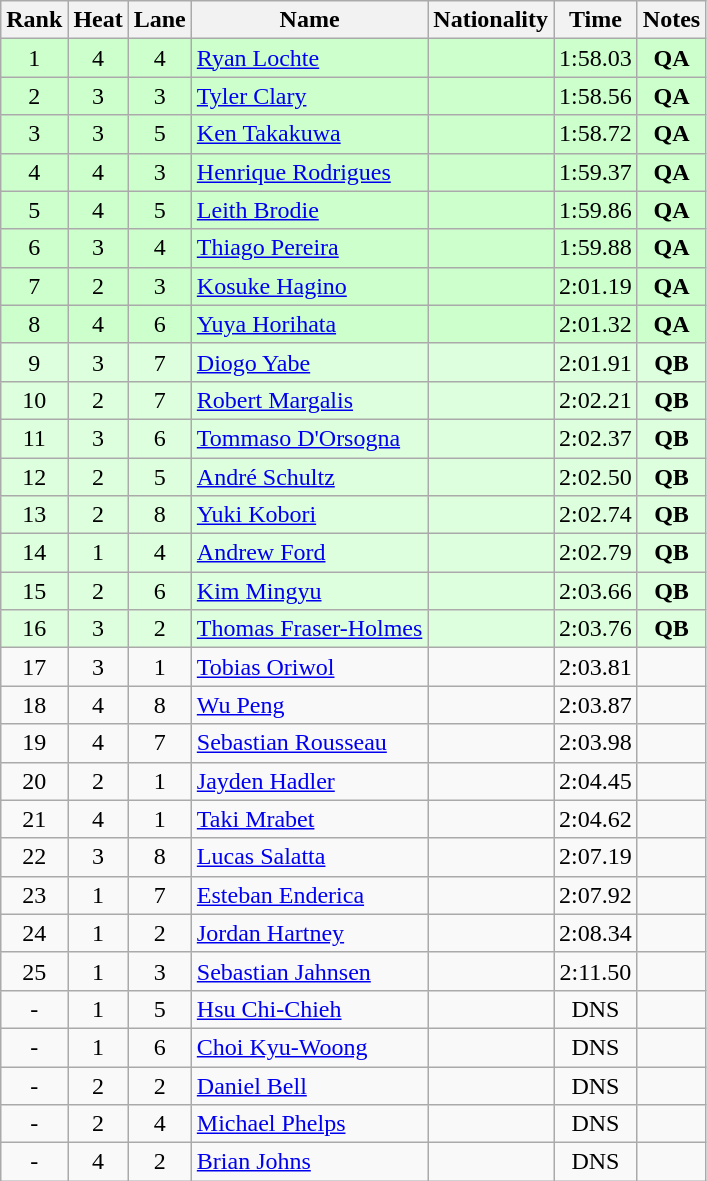<table class="wikitable sortable" style="text-align:center">
<tr>
<th>Rank</th>
<th>Heat</th>
<th>Lane</th>
<th>Name</th>
<th>Nationality</th>
<th>Time</th>
<th>Notes</th>
</tr>
<tr bgcolor=ccffcc>
<td>1</td>
<td>4</td>
<td>4</td>
<td align=left><a href='#'>Ryan Lochte</a></td>
<td align=left></td>
<td>1:58.03</td>
<td><strong>QA</strong></td>
</tr>
<tr bgcolor=ccffcc>
<td>2</td>
<td>3</td>
<td>3</td>
<td align=left><a href='#'>Tyler Clary</a></td>
<td align=left></td>
<td>1:58.56</td>
<td><strong>QA</strong></td>
</tr>
<tr bgcolor=ccffcc>
<td>3</td>
<td>3</td>
<td>5</td>
<td align=left><a href='#'>Ken Takakuwa</a></td>
<td align=left></td>
<td>1:58.72</td>
<td><strong>QA</strong></td>
</tr>
<tr bgcolor=ccffcc>
<td>4</td>
<td>4</td>
<td>3</td>
<td align=left><a href='#'>Henrique Rodrigues</a></td>
<td align=left></td>
<td>1:59.37</td>
<td><strong>QA</strong></td>
</tr>
<tr bgcolor=ccffcc>
<td>5</td>
<td>4</td>
<td>5</td>
<td align=left><a href='#'>Leith Brodie</a></td>
<td align=left></td>
<td>1:59.86</td>
<td><strong>QA</strong></td>
</tr>
<tr bgcolor=ccffcc>
<td>6</td>
<td>3</td>
<td>4</td>
<td align=left><a href='#'>Thiago Pereira</a></td>
<td align=left></td>
<td>1:59.88</td>
<td><strong>QA</strong></td>
</tr>
<tr bgcolor=ccffcc>
<td>7</td>
<td>2</td>
<td>3</td>
<td align=left><a href='#'>Kosuke Hagino</a></td>
<td align=left></td>
<td>2:01.19</td>
<td><strong>QA</strong></td>
</tr>
<tr bgcolor=ccffcc>
<td>8</td>
<td>4</td>
<td>6</td>
<td align=left><a href='#'>Yuya Horihata</a></td>
<td align=left></td>
<td>2:01.32</td>
<td><strong>QA</strong></td>
</tr>
<tr bgcolor=ddffdd>
<td>9</td>
<td>3</td>
<td>7</td>
<td align=left><a href='#'>Diogo Yabe</a></td>
<td align=left></td>
<td>2:01.91</td>
<td><strong>QB</strong></td>
</tr>
<tr bgcolor=ddffdd>
<td>10</td>
<td>2</td>
<td>7</td>
<td align=left><a href='#'>Robert Margalis</a></td>
<td align=left></td>
<td>2:02.21</td>
<td><strong>QB</strong></td>
</tr>
<tr bgcolor=ddffdd>
<td>11</td>
<td>3</td>
<td>6</td>
<td align=left><a href='#'>Tommaso D'Orsogna</a></td>
<td align=left></td>
<td>2:02.37</td>
<td><strong>QB</strong></td>
</tr>
<tr bgcolor=ddffdd>
<td>12</td>
<td>2</td>
<td>5</td>
<td align=left><a href='#'>André Schultz</a></td>
<td align=left></td>
<td>2:02.50</td>
<td><strong>QB</strong></td>
</tr>
<tr bgcolor=ddffdd>
<td>13</td>
<td>2</td>
<td>8</td>
<td align=left><a href='#'>Yuki Kobori</a></td>
<td align=left></td>
<td>2:02.74</td>
<td><strong>QB</strong></td>
</tr>
<tr bgcolor=ddffdd>
<td>14</td>
<td>1</td>
<td>4</td>
<td align=left><a href='#'>Andrew Ford</a></td>
<td align=left></td>
<td>2:02.79</td>
<td><strong>QB</strong></td>
</tr>
<tr bgcolor=ddffdd>
<td>15</td>
<td>2</td>
<td>6</td>
<td align=left><a href='#'>Kim Mingyu</a></td>
<td align=left></td>
<td>2:03.66</td>
<td><strong>QB</strong></td>
</tr>
<tr bgcolor=ddffdd>
<td>16</td>
<td>3</td>
<td>2</td>
<td align=left><a href='#'>Thomas Fraser-Holmes</a></td>
<td align=left></td>
<td>2:03.76</td>
<td><strong>QB</strong></td>
</tr>
<tr>
<td>17</td>
<td>3</td>
<td>1</td>
<td align=left><a href='#'>Tobias Oriwol</a></td>
<td align=left></td>
<td>2:03.81</td>
<td></td>
</tr>
<tr>
<td>18</td>
<td>4</td>
<td>8</td>
<td align=left><a href='#'>Wu Peng</a></td>
<td align=left></td>
<td>2:03.87</td>
<td></td>
</tr>
<tr>
<td>19</td>
<td>4</td>
<td>7</td>
<td align=left><a href='#'>Sebastian Rousseau</a></td>
<td align=left></td>
<td>2:03.98</td>
<td></td>
</tr>
<tr>
<td>20</td>
<td>2</td>
<td>1</td>
<td align=left><a href='#'>Jayden Hadler</a></td>
<td align=left></td>
<td>2:04.45</td>
<td></td>
</tr>
<tr>
<td>21</td>
<td>4</td>
<td>1</td>
<td align=left><a href='#'>Taki Mrabet</a></td>
<td align=left></td>
<td>2:04.62</td>
<td></td>
</tr>
<tr>
<td>22</td>
<td>3</td>
<td>8</td>
<td align=left><a href='#'>Lucas Salatta</a></td>
<td align=left></td>
<td>2:07.19</td>
<td></td>
</tr>
<tr>
<td>23</td>
<td>1</td>
<td>7</td>
<td align=left><a href='#'>Esteban Enderica</a></td>
<td align=left></td>
<td>2:07.92</td>
<td></td>
</tr>
<tr>
<td>24</td>
<td>1</td>
<td>2</td>
<td align=left><a href='#'>Jordan Hartney</a></td>
<td align=left></td>
<td>2:08.34</td>
<td></td>
</tr>
<tr>
<td>25</td>
<td>1</td>
<td>3</td>
<td align=left><a href='#'>Sebastian Jahnsen</a></td>
<td align=left></td>
<td>2:11.50</td>
<td></td>
</tr>
<tr>
<td>-</td>
<td>1</td>
<td>5</td>
<td align=left><a href='#'>Hsu Chi-Chieh</a></td>
<td align=left></td>
<td>DNS</td>
<td></td>
</tr>
<tr>
<td>-</td>
<td>1</td>
<td>6</td>
<td align=left><a href='#'>Choi Kyu-Woong</a></td>
<td align=left></td>
<td>DNS</td>
<td></td>
</tr>
<tr>
<td>-</td>
<td>2</td>
<td>2</td>
<td align=left><a href='#'>Daniel Bell</a></td>
<td align=left></td>
<td>DNS</td>
<td></td>
</tr>
<tr>
<td>-</td>
<td>2</td>
<td>4</td>
<td align=left><a href='#'>Michael Phelps</a></td>
<td align=left></td>
<td>DNS</td>
<td></td>
</tr>
<tr>
<td>-</td>
<td>4</td>
<td>2</td>
<td align=left><a href='#'>Brian Johns</a></td>
<td align=left></td>
<td>DNS</td>
<td></td>
</tr>
</table>
